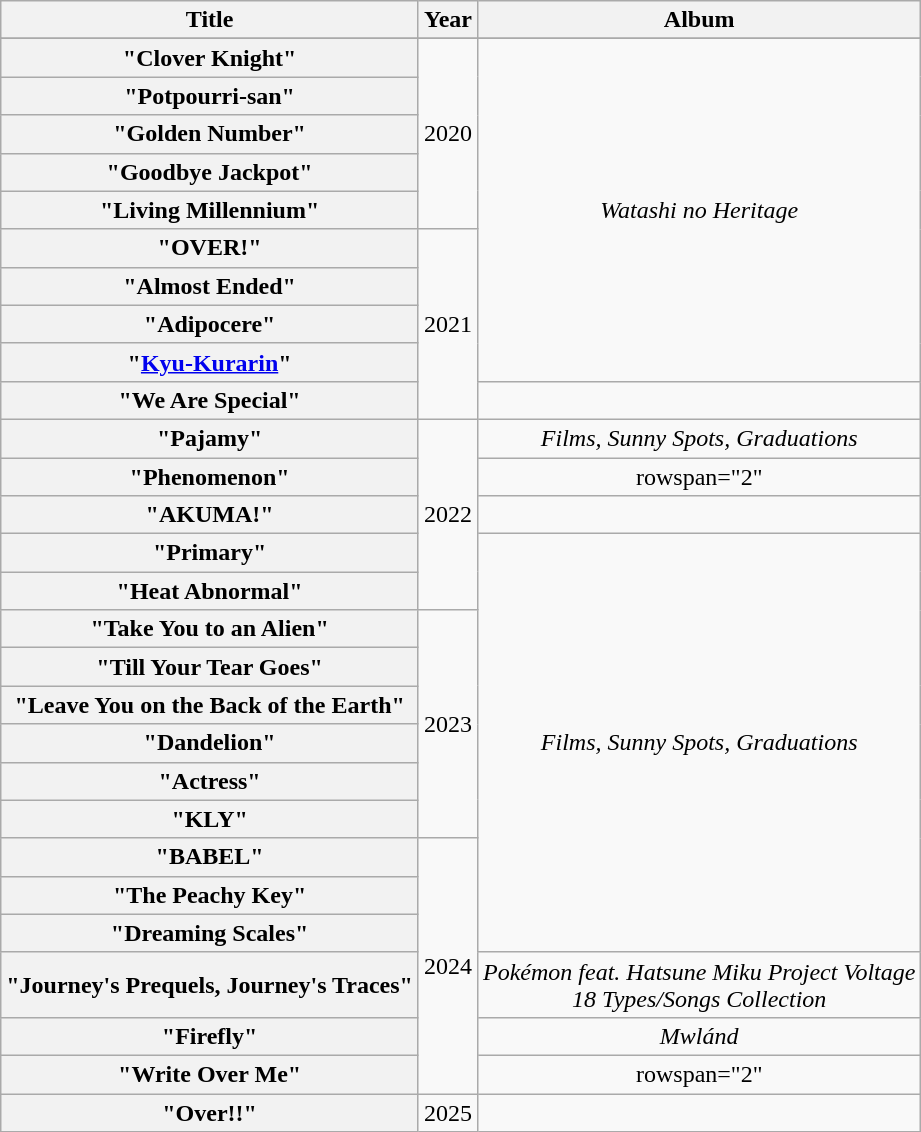<table class="wikitable plainrowheaders" style="text-align:center;">
<tr>
<th scope="col">Title</th>
<th scope="col">Year</th>
<th scope="col">Album</th>
</tr>
<tr style="font-size:smaller;">
</tr>
<tr>
<th scope="row">"Clover Knight"</th>
<td rowspan="5">2020</td>
<td rowspan="9"><em>Watashi no Heritage</em></td>
</tr>
<tr>
<th scope="row">"Potpourri-san"</th>
</tr>
<tr>
<th scope="row">"Golden Number"</th>
</tr>
<tr>
<th scope="row">"Goodbye Jackpot"</th>
</tr>
<tr>
<th scope="row">"Living Millennium"</th>
</tr>
<tr>
<th scope="row">"OVER!"</th>
<td rowspan="5">2021</td>
</tr>
<tr>
<th scope="row">"Almost Ended"</th>
</tr>
<tr>
<th scope="row">"Adipocere"</th>
</tr>
<tr>
<th scope="row">"<a href='#'>Kyu-Kurarin</a>"</th>
</tr>
<tr>
<th scope="row">"We Are Special"</th>
<td></td>
</tr>
<tr>
<th scope="row">"Pajamy"</th>
<td rowspan="5">2022</td>
<td><em>Films, Sunny Spots, Graduations</em></td>
</tr>
<tr>
<th scope="row">"Phenomenon"</th>
<td>rowspan="2" </td>
</tr>
<tr>
<th scope="row">"AKUMA!"</th>
</tr>
<tr>
<th scope="row">"Primary"</th>
<td rowspan="11"><em>Films, Sunny Spots, Graduations</em></td>
</tr>
<tr>
<th scope="row">"Heat Abnormal"<br></th>
</tr>
<tr>
<th scope="row">"Take You to an Alien"<br></th>
<td rowspan="6">2023</td>
</tr>
<tr>
<th scope="row">"Till Your Tear Goes"</th>
</tr>
<tr>
<th scope="row">"Leave You on the Back of the Earth"<br></th>
</tr>
<tr>
<th scope="row">"Dandelion"</th>
</tr>
<tr>
<th scope="row">"Actress"</th>
</tr>
<tr>
<th scope="row">"KLY"</th>
</tr>
<tr>
<th scope="row">"BABEL"</th>
<td rowspan="6">2024</td>
</tr>
<tr>
<th scope="row">"The Peachy Key"</th>
</tr>
<tr>
<th scope="row">"Dreaming Scales"</th>
</tr>
<tr>
<th scope="row">"Journey's Prequels, Journey's Traces"<br></th>
<td><em>Pokémon feat. Hatsune Miku Project Voltage<br>18 Types/Songs Collection</em></td>
</tr>
<tr>
<th scope="row">"Firefly"<br></th>
<td><em>Mwlánd</em></td>
</tr>
<tr>
<th scope="row">"Write Over Me"</th>
<td>rowspan="2" </td>
</tr>
<tr>
<th scope="row">"Over!&excl;"</th>
<td>2025</td>
</tr>
</table>
